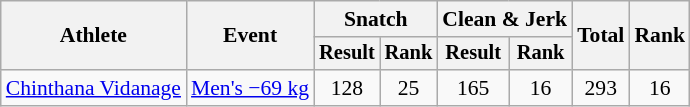<table class="wikitable" style="font-size:90%">
<tr>
<th rowspan="2">Athlete</th>
<th rowspan="2">Event</th>
<th colspan="2">Snatch</th>
<th colspan="2">Clean & Jerk</th>
<th rowspan="2">Total</th>
<th rowspan="2">Rank</th>
</tr>
<tr style="font-size:95%">
<th>Result</th>
<th>Rank</th>
<th>Result</th>
<th>Rank</th>
</tr>
<tr align=center>
<td align=left><a href='#'>Chinthana Vidanage</a></td>
<td align=left><a href='#'>Men's −69 kg</a></td>
<td>128</td>
<td>25</td>
<td>165</td>
<td>16</td>
<td>293</td>
<td>16</td>
</tr>
</table>
